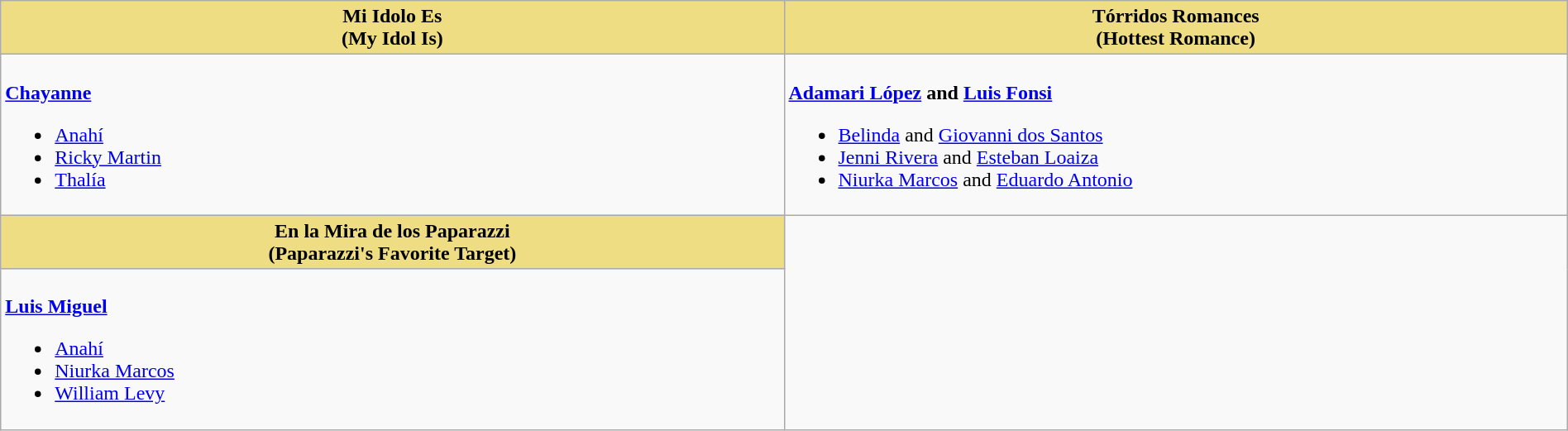<table class="wikitable" style="width:100%">
<tr>
<th style="background:#EEDD82; width:50%">Mi Idolo Es <br>(My Idol Is)</th>
<th style="background:#EEDD82; width:50%">Tórridos Romances <br>(Hottest Romance)</th>
</tr>
<tr>
<td valign="top"><br><strong><a href='#'>Chayanne</a></strong><ul><li><a href='#'>Anahí</a></li><li><a href='#'>Ricky Martin</a></li><li><a href='#'>Thalía</a></li></ul></td>
<td valign="top"><br><strong><a href='#'>Adamari López</a> and <a href='#'>Luis Fonsi</a></strong><ul><li><a href='#'>Belinda</a> and <a href='#'>Giovanni dos Santos</a></li><li><a href='#'>Jenni Rivera</a> and <a href='#'>Esteban Loaiza</a></li><li><a href='#'>Niurka Marcos</a> and <a href='#'>Eduardo Antonio</a></li></ul></td>
</tr>
<tr>
<th style="background:#EEDD82; width:50%">En la Mira de los Paparazzi <br>(Paparazzi's Favorite Target)</th>
</tr>
<tr>
<td valign="top"><br><strong><a href='#'>Luis Miguel</a></strong><ul><li><a href='#'>Anahí</a></li><li><a href='#'>Niurka Marcos</a></li><li><a href='#'>William Levy</a></li></ul></td>
</tr>
</table>
